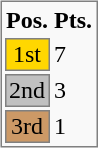<table style="background:#f9f9f9; float:right; border:1px solid gray; margin:.46em 0 0 .2em;">
<tr>
<th style="width:25px;">Pos.</th>
<th style="width:25px;">Pts.</th>
</tr>
<tr>
<td style="text-align:center; background:gold; border:1px solid gray;">1st</td>
<td>7</td>
</tr>
<tr>
<td style="text-align:center; background:silver; border:1px solid gray;">2nd</td>
<td>3</td>
</tr>
<tr>
<td style="text-align:center; background:#c96; border:1px solid gray;">3rd</td>
<td>1</td>
</tr>
</table>
